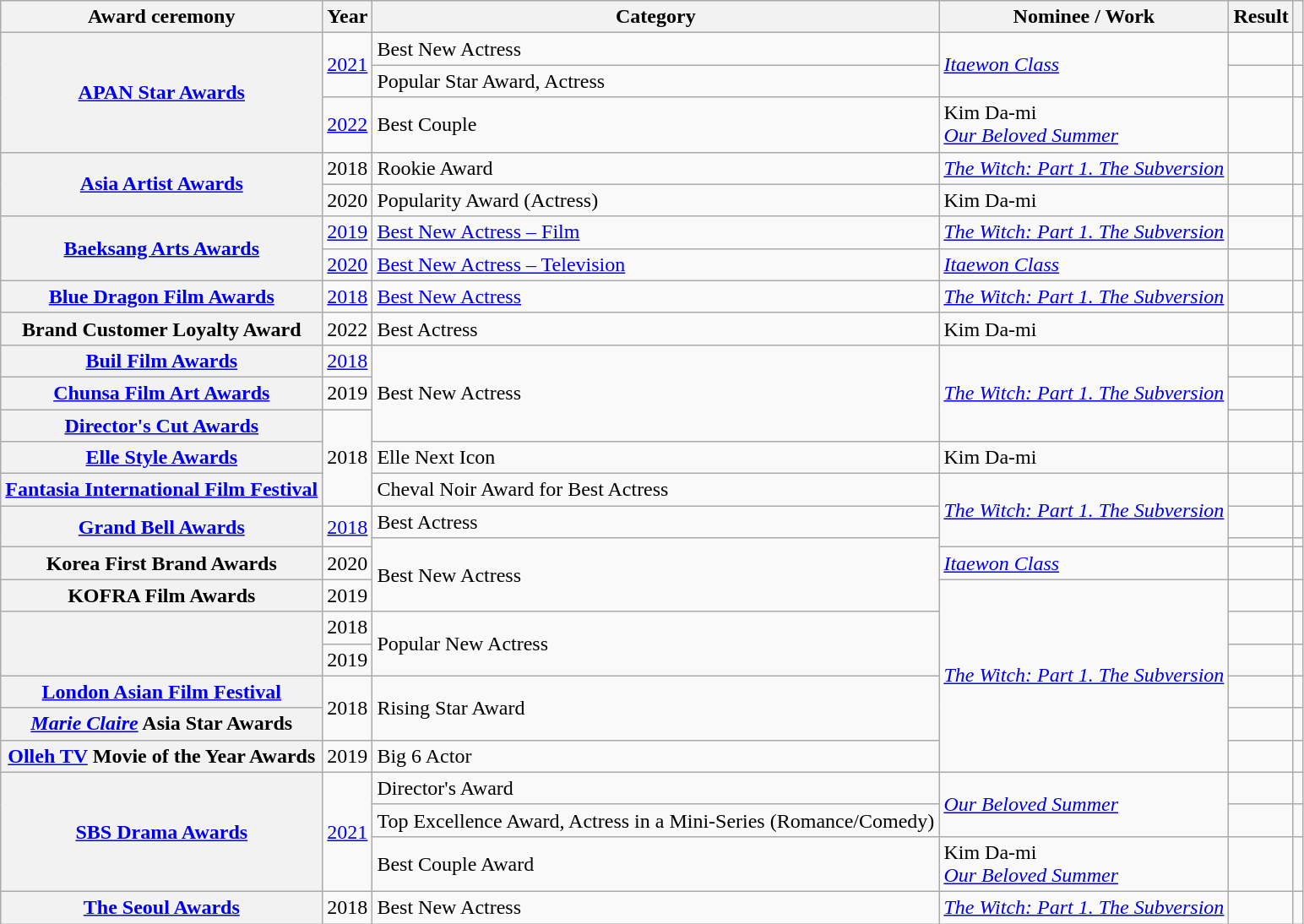<table class="wikitable plainrowheaders sortable">
<tr>
<th scope="col">Award ceremony</th>
<th scope="col">Year</th>
<th scope="col">Category</th>
<th scope="col">Nominee / Work</th>
<th scope="col">Result</th>
<th scope="col" class="unsortable"></th>
</tr>
<tr>
<th scope="row"  rowspan="3"><a href='#'>APAN Star Awards</a></th>
<td rowspan="2" style="text-align:center"><a href='#'>2021</a></td>
<td>Best New Actress</td>
<td rowspan="2"><em><a href='#'>Itaewon Class</a></em></td>
<td></td>
<td style="text-align:center"></td>
</tr>
<tr>
<td>Popular Star Award, Actress</td>
<td></td>
<td style="text-align:center"></td>
</tr>
<tr>
<td style="text-align:center"><a href='#'>2022</a></td>
<td>Best Couple</td>
<td>Kim Da-mi <br><em><a href='#'>Our Beloved Summer</a></em></td>
<td></td>
<td style="text-align:center"></td>
</tr>
<tr>
<th scope="row"  rowspan="2"><a href='#'>Asia Artist Awards</a></th>
<td style="text-align:center">2018</td>
<td>Rookie Award</td>
<td><em><a href='#'>The Witch: Part 1. The Subversion</a></em></td>
<td></td>
<td style="text-align:center"></td>
</tr>
<tr>
<td style="text-align:center">2020</td>
<td>Popularity Award (Actress)</td>
<td>Kim Da-mi</td>
<td></td>
<td style="text-align:center"></td>
</tr>
<tr>
<th scope="row"  rowspan="2"><a href='#'>Baeksang Arts Awards</a></th>
<td style="text-align:center"><a href='#'>2019</a></td>
<td><a href='#'>Best New Actress – Film</a></td>
<td><em><a href='#'>The Witch: Part 1. The Subversion</a></em></td>
<td></td>
<td style="text-align:center"></td>
</tr>
<tr>
<td style="text-align:center"><a href='#'>2020</a></td>
<td><a href='#'>Best New Actress – Television</a></td>
<td><em><a href='#'>Itaewon Class</a></em></td>
<td></td>
<td style="text-align:center"></td>
</tr>
<tr>
<th scope="row"><a href='#'>Blue Dragon Film Awards</a></th>
<td style="text-align:center"><a href='#'>2018</a></td>
<td><a href='#'>Best New Actress</a></td>
<td><em><a href='#'>The Witch: Part 1. The Subversion</a></em></td>
<td></td>
<td style="text-align:center"></td>
</tr>
<tr>
<th scope="row">Brand Customer Loyalty Award</th>
<td style="text-align:center">2022</td>
<td>Best Actress</td>
<td>Kim Da-mi</td>
<td></td>
<td style="text-align:center"></td>
</tr>
<tr>
<th scope="row"><a href='#'>Buil Film Awards</a></th>
<td style="text-align:center"><a href='#'>2018</a></td>
<td rowspan="3">Best New Actress</td>
<td rowspan="3"><em><a href='#'>The Witch: Part 1. The Subversion</a></em></td>
<td></td>
<td style="text-align:center"></td>
</tr>
<tr>
<th scope="row"><a href='#'>Chunsa Film Art Awards</a></th>
<td style="text-align:center">2019</td>
<td></td>
<td style="text-align:center"></td>
</tr>
<tr>
<th scope="row"><a href='#'>Director's Cut Awards</a></th>
<td rowspan="3" style="text-align:center">2018</td>
<td></td>
<td style="text-align:center"></td>
</tr>
<tr>
<th scope="row"><a href='#'>Elle Style Awards</a></th>
<td>Elle Next Icon</td>
<td>Kim Da-mi</td>
<td></td>
<td style="text-align:center"></td>
</tr>
<tr>
<th scope="row"><a href='#'>Fantasia International Film Festival</a></th>
<td>Cheval Noir Award for Best Actress</td>
<td rowspan="3"><em><a href='#'>The Witch: Part 1. The Subversion</a></em></td>
<td></td>
<td style="text-align:center"></td>
</tr>
<tr>
<th scope="row"  rowspan="2"><a href='#'>Grand Bell Awards</a></th>
<td rowspan="2" style="text-align:center"><a href='#'>2018</a></td>
<td>Best Actress</td>
<td></td>
<td style="text-align:center"></td>
</tr>
<tr>
<td rowspan="3">Best New Actress</td>
<td></td>
<td style="text-align:center"></td>
</tr>
<tr>
<th scope="row">Korea First Brand Awards</th>
<td style="text-align:center">2020</td>
<td><em><a href='#'>Itaewon Class</a></em></td>
<td></td>
<td style="text-align:center"></td>
</tr>
<tr>
<th scope="row">KOFRA Film Awards</th>
<td style="text-align:center">2019</td>
<td rowspan="6"><em><a href='#'>The Witch: Part 1. The Subversion</a></em></td>
<td></td>
<td style="text-align:center"></td>
</tr>
<tr>
<th scope="row" rowspan="2"></th>
<td style="text-align:center">2018</td>
<td rowspan="2">Popular New Actress</td>
<td></td>
<td style="text-align:center"></td>
</tr>
<tr>
<td style="text-align:center">2019</td>
<td></td>
<td style="text-align:center"></td>
</tr>
<tr>
<th scope="row"><a href='#'>London Asian Film Festival</a></th>
<td rowspan="2" style="text-align:center">2018</td>
<td rowspan="2">Rising Star Award</td>
<td></td>
<td style="text-align:center"></td>
</tr>
<tr>
<th scope="row"><em><a href='#'>Marie Claire</a></em> Asia Star Awards</th>
<td></td>
<td style="text-align:center"></td>
</tr>
<tr>
<th scope="row"><a href='#'>Olleh TV</a> Movie of the Year Awards</th>
<td style="text-align:center">2019</td>
<td>Big 6 Actor</td>
<td></td>
<td style="text-align:center"></td>
</tr>
<tr>
<th scope="row"  rowspan="3"><a href='#'>SBS Drama Awards</a></th>
<td rowspan="3" style="text-align:center"><a href='#'>2021</a></td>
<td>Director's Award</td>
<td rowspan="2"><em><a href='#'>Our Beloved Summer</a></em></td>
<td></td>
<td style="text-align:center"></td>
</tr>
<tr>
<td>Top Excellence Award, Actress in a Mini-Series (Romance/Comedy)</td>
<td></td>
<td style="text-align:center"></td>
</tr>
<tr>
<td>Best Couple Award</td>
<td>Kim Da-mi <br><em><a href='#'>Our Beloved Summer</a></em></td>
<td></td>
<td style="text-align:center"></td>
</tr>
<tr>
<th scope="row"><a href='#'>The Seoul Awards</a></th>
<td style="text-align:center">2018</td>
<td>Best New Actress</td>
<td><em><a href='#'>The Witch: Part 1. The Subversion</a></em></td>
<td></td>
<td style="text-align:center"></td>
</tr>
</table>
